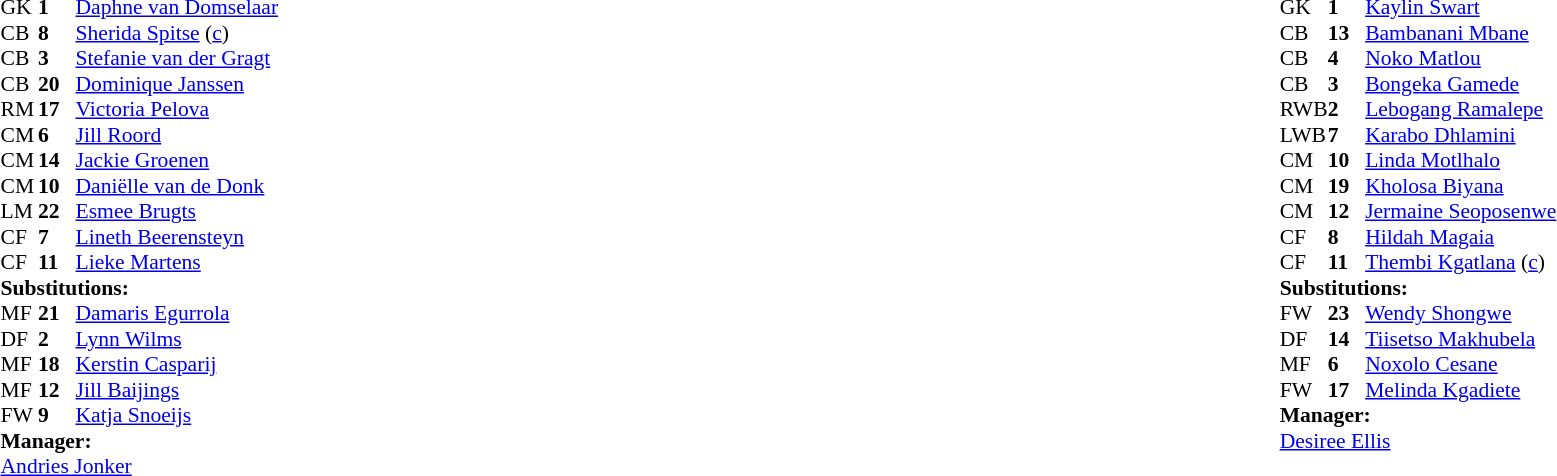<table width="100%">
<tr>
<td valign="top" width="40%"><br><table style="font-size:90%" cellspacing="0" cellpadding="0">
<tr>
<th width=25></th>
<th width=25></th>
</tr>
<tr>
<td>GK</td>
<td><strong>1</strong></td>
<td><a href='#'>Daphne van Domselaar</a></td>
</tr>
<tr>
<td>CB</td>
<td><strong>8</strong></td>
<td><a href='#'>Sherida Spitse</a> (<a href='#'>c</a>)</td>
</tr>
<tr>
<td>CB</td>
<td><strong>3</strong></td>
<td><a href='#'>Stefanie van der Gragt</a></td>
</tr>
<tr>
<td>CB</td>
<td><strong>20</strong></td>
<td><a href='#'>Dominique Janssen</a></td>
</tr>
<tr>
<td>RM</td>
<td><strong>17</strong></td>
<td><a href='#'>Victoria Pelova</a></td>
<td></td>
<td></td>
</tr>
<tr>
<td>CM</td>
<td><strong>6</strong></td>
<td><a href='#'>Jill Roord</a></td>
<td></td>
<td></td>
</tr>
<tr>
<td>CM</td>
<td><strong>14</strong></td>
<td><a href='#'>Jackie Groenen</a></td>
</tr>
<tr>
<td>CM</td>
<td><strong>10</strong></td>
<td><a href='#'>Daniëlle van de Donk</a></td>
<td></td>
<td></td>
</tr>
<tr>
<td>LM</td>
<td><strong>22</strong></td>
<td><a href='#'>Esmee Brugts</a></td>
<td></td>
<td></td>
</tr>
<tr>
<td>CF</td>
<td><strong>7</strong></td>
<td><a href='#'>Lineth Beerensteyn</a></td>
</tr>
<tr>
<td>CF</td>
<td><strong>11</strong></td>
<td><a href='#'>Lieke Martens</a></td>
<td></td>
<td></td>
</tr>
<tr>
<td colspan=3><strong>Substitutions:</strong></td>
</tr>
<tr>
<td>MF</td>
<td><strong>21</strong></td>
<td><a href='#'>Damaris Egurrola</a></td>
<td></td>
<td></td>
</tr>
<tr>
<td>DF</td>
<td><strong>2</strong></td>
<td><a href='#'>Lynn Wilms</a></td>
<td></td>
<td></td>
</tr>
<tr>
<td>MF</td>
<td><strong>18</strong></td>
<td><a href='#'>Kerstin Casparij</a></td>
<td></td>
<td></td>
</tr>
<tr>
<td>MF</td>
<td><strong>12</strong></td>
<td><a href='#'>Jill Baijings</a></td>
<td></td>
<td></td>
</tr>
<tr>
<td>FW</td>
<td><strong>9</strong></td>
<td><a href='#'>Katja Snoeijs</a></td>
<td></td>
<td></td>
</tr>
<tr>
<td colspan=3><strong>Manager:</strong></td>
</tr>
<tr>
<td colspan=3><a href='#'>Andries Jonker</a></td>
</tr>
</table>
</td>
<td valign="top"></td>
<td valign="top" width="50%"><br><table style="font-size:90%; margin:auto" cellspacing="0" cellpadding="0">
<tr>
<th width=25></th>
<th width=25></th>
</tr>
<tr>
<td>GK</td>
<td><strong>1</strong></td>
<td><a href='#'>Kaylin Swart</a></td>
</tr>
<tr>
<td>CB</td>
<td><strong>13</strong></td>
<td><a href='#'>Bambanani Mbane</a></td>
<td></td>
<td></td>
</tr>
<tr>
<td>CB</td>
<td><strong>4</strong></td>
<td><a href='#'>Noko Matlou</a></td>
</tr>
<tr>
<td>CB</td>
<td><strong>3</strong></td>
<td><a href='#'>Bongeka Gamede</a></td>
</tr>
<tr>
<td>RWB</td>
<td><strong>2</strong></td>
<td><a href='#'>Lebogang Ramalepe</a></td>
</tr>
<tr>
<td>LWB</td>
<td><strong>7</strong></td>
<td><a href='#'>Karabo Dhlamini</a></td>
</tr>
<tr>
<td>CM</td>
<td><strong>10</strong></td>
<td><a href='#'>Linda Motlhalo</a></td>
<td></td>
<td></td>
</tr>
<tr>
<td>CM</td>
<td><strong>19</strong></td>
<td><a href='#'>Kholosa Biyana</a></td>
</tr>
<tr>
<td>CM</td>
<td><strong>12</strong></td>
<td><a href='#'>Jermaine Seoposenwe</a></td>
<td></td>
<td></td>
</tr>
<tr>
<td>CF</td>
<td><strong>8</strong></td>
<td><a href='#'>Hildah Magaia</a></td>
<td></td>
<td></td>
</tr>
<tr>
<td>CF</td>
<td><strong>11</strong></td>
<td><a href='#'>Thembi Kgatlana</a> (<a href='#'>c</a>)</td>
</tr>
<tr>
<td colspan=3><strong>Substitutions:</strong></td>
</tr>
<tr>
<td>FW</td>
<td><strong>23</strong></td>
<td><a href='#'>Wendy Shongwe</a></td>
<td></td>
<td></td>
</tr>
<tr>
<td>DF</td>
<td><strong>14</strong></td>
<td><a href='#'>Tiisetso Makhubela</a></td>
<td></td>
<td></td>
</tr>
<tr>
<td>MF</td>
<td><strong>6</strong></td>
<td><a href='#'>Noxolo Cesane</a></td>
<td></td>
<td></td>
</tr>
<tr>
<td>FW</td>
<td><strong>17</strong></td>
<td><a href='#'>Melinda Kgadiete</a></td>
<td></td>
<td></td>
</tr>
<tr>
<td colspan=3><strong>Manager:</strong></td>
</tr>
<tr>
<td colspan=3><a href='#'>Desiree Ellis</a></td>
</tr>
</table>
</td>
</tr>
</table>
